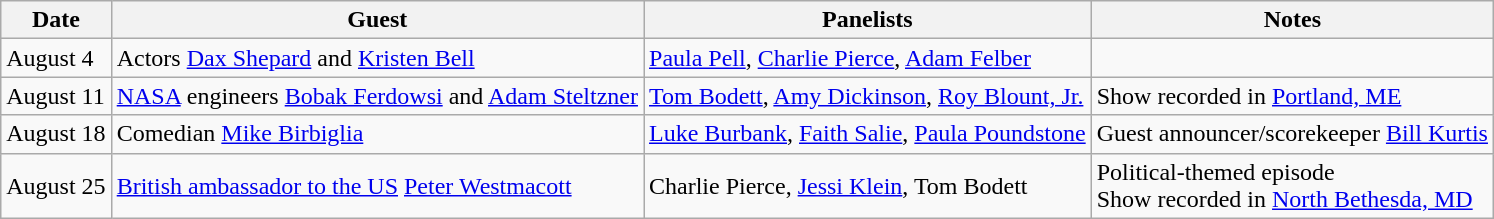<table class="wikitable">
<tr>
<th>Date</th>
<th>Guest</th>
<th>Panelists</th>
<th>Notes</th>
</tr>
<tr>
<td>August 4</td>
<td>Actors <a href='#'>Dax Shepard</a> and <a href='#'>Kristen Bell</a></td>
<td><a href='#'>Paula Pell</a>, <a href='#'>Charlie Pierce</a>, <a href='#'>Adam Felber</a></td>
<td></td>
</tr>
<tr>
<td>August 11</td>
<td><a href='#'>NASA</a> engineers <a href='#'>Bobak Ferdowsi</a> and <a href='#'>Adam Steltzner</a></td>
<td><a href='#'>Tom Bodett</a>, <a href='#'>Amy Dickinson</a>, <a href='#'>Roy Blount, Jr.</a></td>
<td>Show recorded in <a href='#'>Portland, ME</a></td>
</tr>
<tr>
<td>August 18</td>
<td>Comedian <a href='#'>Mike Birbiglia</a></td>
<td><a href='#'>Luke Burbank</a>, <a href='#'>Faith Salie</a>, <a href='#'>Paula Poundstone</a></td>
<td>Guest announcer/scorekeeper <a href='#'>Bill Kurtis</a></td>
</tr>
<tr>
<td>August 25</td>
<td><a href='#'>British ambassador to the US</a> <a href='#'>Peter Westmacott</a></td>
<td>Charlie Pierce, <a href='#'>Jessi Klein</a>, Tom Bodett</td>
<td>Political-themed episode<br>Show recorded in <a href='#'>North Bethesda, MD</a></td>
</tr>
</table>
